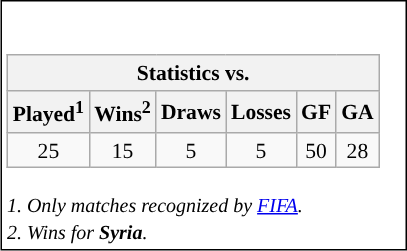<table style="float: right; margin-left: 1em; margin-bottom: 0.5em; width: 200px; border: solid 1px">
<tr>
<td><br><table class="wikitable" style="text-align: center;font-size:90%;">
<tr>
<th colspan="6">Statistics vs. </th>
</tr>
<tr>
<th style="width=30;">Played<sup>1</sup></th>
<th style="width=30;">Wins<sup>2</sup></th>
<th style="width=30;">Draws</th>
<th style="width=30;">Losses</th>
<th style="width=30;">GF</th>
<th style="width=30;">GA</th>
</tr>
<tr>
<td>25</td>
<td>15</td>
<td>5</td>
<td>5</td>
<td>50</td>
<td>28</td>
</tr>
</table>
<small><em>1. Only matches recognized by <a href='#'>FIFA</a>.</em></small><br>
<small><em>2. Wins for <strong>Syria</strong>.</em></small><br></td>
</tr>
</table>
